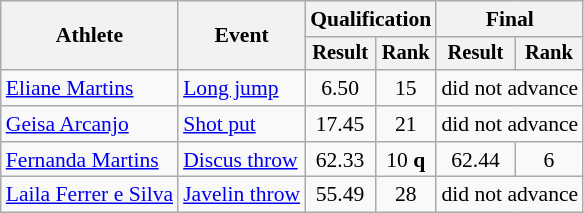<table class=wikitable style=font-size:90%>
<tr>
<th rowspan=2>Athlete</th>
<th rowspan=2>Event</th>
<th colspan=2>Qualification</th>
<th colspan=2>Final</th>
</tr>
<tr style=font-size:95%>
<th>Result</th>
<th>Rank</th>
<th>Result</th>
<th>Rank</th>
</tr>
<tr align=center>
<td align=left><a href='#'>Eliane Martins</a></td>
<td align=left><a href='#'>Long jump</a></td>
<td>6.50</td>
<td>15</td>
<td colspan=2>did not advance</td>
</tr>
<tr align=center>
<td align=left><a href='#'>Geisa Arcanjo</a></td>
<td align=left><a href='#'>Shot put</a></td>
<td>17.45</td>
<td>21</td>
<td colspan=2>did not advance</td>
</tr>
<tr align=center>
<td align=left><a href='#'>Fernanda Martins</a></td>
<td align=left><a href='#'>Discus throw</a></td>
<td>62.33</td>
<td>10 <strong>q</strong></td>
<td>62.44</td>
<td>6</td>
</tr>
<tr align=center>
<td align=left><a href='#'>Laila Ferrer e Silva</a></td>
<td align=left><a href='#'>Javelin throw</a></td>
<td>55.49</td>
<td>28</td>
<td colspan=2>did not advance</td>
</tr>
</table>
